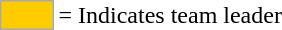<table>
<tr>
<td style="background:#fc0; border:1px solid #aaa; width:2em;"></td>
<td>= Indicates team leader</td>
</tr>
</table>
